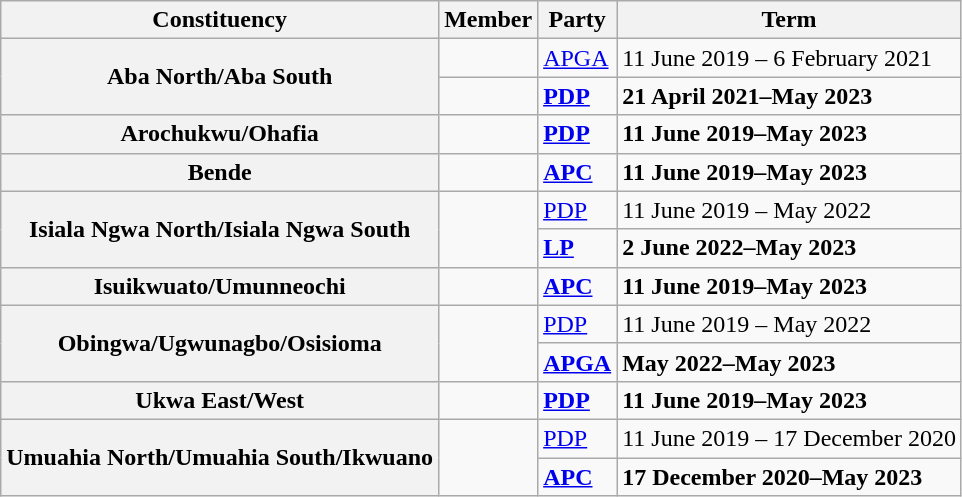<table class="wikitable">
<tr valign=bottom>
<th>Constituency</th>
<th>Member</th>
<th>Party</th>
<th>Term</th>
</tr>
<tr>
<th rowspan=2>Aba North/Aba South</th>
<td style="opacity:.4;"></td>
<td><a href='#'>APGA</a></td>
<td>11 June 2019 – 6 February 2021</td>
</tr>
<tr>
<td><strong></strong></td>
<td><strong><a href='#'>PDP</a></strong></td>
<td><strong>21 April 2021–May 2023</strong></td>
</tr>
<tr>
<th>Arochukwu/Ohafia</th>
<td><strong></strong></td>
<td><strong><a href='#'>PDP</a></strong></td>
<td><strong>11 June 2019–May 2023</strong></td>
</tr>
<tr>
<th>Bende</th>
<td><strong></strong></td>
<td><strong><a href='#'>APC</a></strong></td>
<td><strong>11 June 2019–May 2023</strong></td>
</tr>
<tr>
<th rowspan=2>Isiala Ngwa North/Isiala Ngwa South</th>
<td rowspan=2><strong></strong></td>
<td><a href='#'>PDP</a></td>
<td>11 June 2019 – May 2022</td>
</tr>
<tr>
<td><strong><a href='#'>LP</a></strong></td>
<td><strong>2 June 2022–May 2023</strong></td>
</tr>
<tr>
<th>Isuikwuato/Umunneochi</th>
<td><strong></strong></td>
<td><strong><a href='#'>APC</a></strong></td>
<td><strong>11 June 2019–May 2023</strong></td>
</tr>
<tr>
<th rowspan=2>Obingwa/Ugwunagbo/Osisioma</th>
<td rowspan=2><strong></strong></td>
<td><a href='#'>PDP</a></td>
<td>11 June 2019 – May 2022</td>
</tr>
<tr>
<td><strong><a href='#'>APGA</a></strong></td>
<td><strong>May 2022–May 2023</strong></td>
</tr>
<tr>
<th>Ukwa East/West</th>
<td><strong></strong></td>
<td><strong><a href='#'>PDP</a></strong></td>
<td><strong>11 June 2019–May 2023</strong></td>
</tr>
<tr>
<th rowspan=2>Umuahia North/Umuahia South/Ikwuano</th>
<td rowspan=2><strong></strong></td>
<td><a href='#'>PDP</a></td>
<td>11 June 2019 – 17 December 2020</td>
</tr>
<tr>
<td><strong><a href='#'>APC</a></strong></td>
<td><strong>17 December 2020–May 2023</strong></td>
</tr>
</table>
